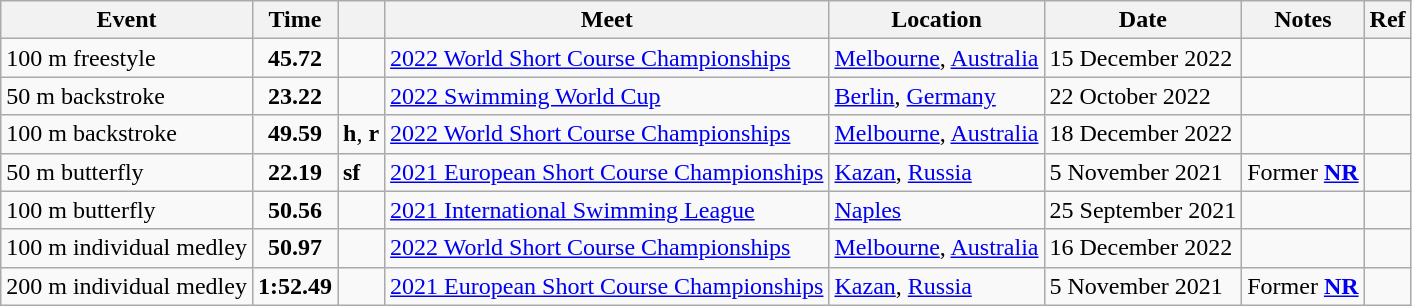<table class="wikitable">
<tr>
<th>Event</th>
<th>Time</th>
<th></th>
<th>Meet</th>
<th>Location</th>
<th>Date</th>
<th>Notes</th>
<th>Ref</th>
</tr>
<tr>
<td>100 m freestyle</td>
<td style="text-align:center;"><strong>45.72</strong></td>
<td></td>
<td><a href='#'>2022 World Short Course Championships</a></td>
<td><a href='#'>Melbourne</a>, <a href='#'>Australia</a></td>
<td>15 December 2022</td>
<td style="text-align:center;"></td>
<td style="text-align:center;"></td>
</tr>
<tr>
<td>50 m backstroke</td>
<td style="text-align:center;"><strong>23.22</strong></td>
<td></td>
<td><a href='#'>2022 Swimming World Cup</a></td>
<td><a href='#'>Berlin</a>, <a href='#'>Germany</a></td>
<td>22 October 2022</td>
<td style="text-align:center;"></td>
<td style="text-align:center;"></td>
</tr>
<tr>
<td>100 m backstroke</td>
<td style="text-align:center;"><strong>49.59</strong></td>
<td><strong>h</strong>, <strong>r</strong></td>
<td><a href='#'>2022 World Short Course Championships</a></td>
<td><a href='#'>Melbourne</a>, <a href='#'>Australia</a></td>
<td>18 December 2022</td>
<td style="text-align:center;"></td>
<td style="text-align:center;"></td>
</tr>
<tr>
<td>50 m butterfly</td>
<td style="text-align:center;"><strong>22.19</strong></td>
<td><strong>sf</strong></td>
<td><a href='#'>2021 European Short Course Championships</a></td>
<td><a href='#'>Kazan</a>, <a href='#'>Russia</a></td>
<td>5 November 2021</td>
<td style="text-align:center;">Former <strong><a href='#'>NR</a></strong></td>
<td style="text-align:center;"></td>
</tr>
<tr>
<td>100 m butterfly</td>
<td style="text-align:center;"><strong>50.56</strong></td>
<td></td>
<td><a href='#'>2021 International Swimming League</a></td>
<td><a href='#'>Naples</a></td>
<td>25 September 2021</td>
<td style="text-align:center;"></td>
<td style="text-align:center;"></td>
</tr>
<tr>
<td>100 m individual medley</td>
<td style="text-align:center;"><strong>50.97</strong></td>
<td></td>
<td><a href='#'>2022 World Short Course Championships</a></td>
<td><a href='#'>Melbourne</a>, <a href='#'>Australia</a></td>
<td>16 December 2022</td>
<td style="text-align:center;"></td>
<td style="text-align:center;"></td>
</tr>
<tr>
<td>200 m individual medley</td>
<td style="text-align:center;"><strong>1:52.49</strong></td>
<td></td>
<td><a href='#'>2021 European Short Course Championships</a></td>
<td><a href='#'>Kazan</a>, <a href='#'>Russia</a></td>
<td>5 November 2021</td>
<td style="text-align:center;">Former <strong><a href='#'>NR</a></strong></td>
<td style="text-align:center;"></td>
</tr>
</table>
